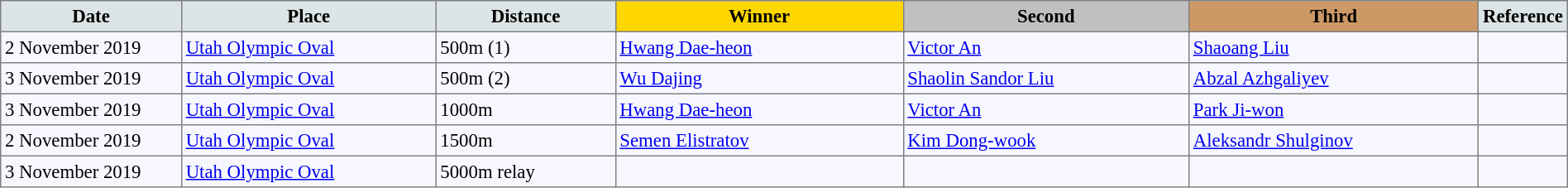<table bgcolor="#f7f8ff" cellpadding="3" cellspacing="0" border="1" style="font-size: 95%; border: gray solid 1px; border-collapse: collapse;">
<tr bgcolor="#cccccc" (1>
<td width="150" align="center" bgcolor="#dce5e5"><strong>Date</strong></td>
<td width="220" align="center" bgcolor="#dce5e5"><strong>Place</strong></td>
<td width="150" align="center" bgcolor="#dce5e5"><strong>Distance</strong></td>
<td align="center" bgcolor="gold" width="250"><strong>Winner</strong></td>
<td align="center" bgcolor="silver" width="250"><strong>Second</strong></td>
<td width="250" align="center" bgcolor="#cc9966"><strong>Third</strong></td>
<td width="30" align="center" bgcolor="#dce5e5"><strong>Reference</strong></td>
</tr>
<tr align="left">
<td>2 November 2019</td>
<td><a href='#'>Utah Olympic Oval</a></td>
<td>500m (1)</td>
<td> <a href='#'>Hwang Dae-heon</a></td>
<td> <a href='#'>Victor An</a></td>
<td> <a href='#'>Shaoang Liu</a></td>
<td> </td>
</tr>
<tr align="left">
<td>3 November 2019</td>
<td><a href='#'>Utah Olympic Oval</a></td>
<td>500m (2)</td>
<td> <a href='#'>Wu Dajing</a></td>
<td> <a href='#'>Shaolin Sandor Liu</a></td>
<td> <a href='#'>Abzal Azhgaliyev</a></td>
<td> </td>
</tr>
<tr align="left">
<td>3 November 2019</td>
<td><a href='#'>Utah Olympic Oval</a></td>
<td>1000m</td>
<td> <a href='#'>Hwang Dae-heon</a></td>
<td> <a href='#'>Victor An</a></td>
<td> <a href='#'>Park Ji-won</a></td>
<td> </td>
</tr>
<tr align="left">
<td>2 November 2019</td>
<td><a href='#'>Utah Olympic Oval</a></td>
<td>1500m</td>
<td> <a href='#'>Semen Elistratov</a></td>
<td> <a href='#'>Kim Dong-wook</a></td>
<td> <a href='#'>Aleksandr Shulginov</a></td>
<td> </td>
</tr>
<tr align="left">
<td>3 November 2019</td>
<td><a href='#'>Utah Olympic Oval</a></td>
<td>5000m relay</td>
<td></td>
<td></td>
<td></td>
<td> </td>
</tr>
</table>
